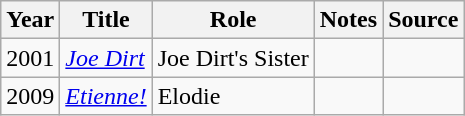<table class="wikitable sortable">
<tr>
<th>Year</th>
<th>Title</th>
<th>Role</th>
<th>Notes</th>
<th>Source<strong></strong></th>
</tr>
<tr>
<td>2001</td>
<td><em><a href='#'>Joe Dirt</a></em></td>
<td>Joe Dirt's Sister</td>
<td></td>
<td></td>
</tr>
<tr>
<td>2009</td>
<td><em><a href='#'>Etienne!</a></em></td>
<td>Elodie</td>
<td></td>
<td></td>
</tr>
</table>
